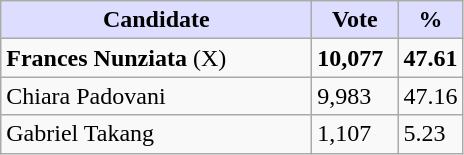<table class="wikitable">
<tr>
<th style="background:#ddf; width:200px;">Candidate</th>
<th style="background:#ddf; width:50px;">Vote</th>
<th style="background:#ddf; width:30px;">%</th>
</tr>
<tr>
<td><strong>Frances Nunziata</strong> (X)</td>
<td><strong>10,077</strong></td>
<td><strong>47.61</strong></td>
</tr>
<tr>
<td>Chiara Padovani</td>
<td>9,983</td>
<td>47.16</td>
</tr>
<tr>
<td>Gabriel Takang</td>
<td>1,107</td>
<td>5.23</td>
</tr>
</table>
